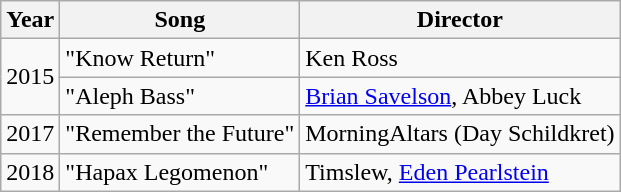<table class="wikitable">
<tr>
<th>Year</th>
<th>Song</th>
<th>Director</th>
</tr>
<tr>
<td rowspan="2">2015</td>
<td>"Know Return"</td>
<td>Ken Ross</td>
</tr>
<tr>
<td>"Aleph Bass"</td>
<td><a href='#'>Brian Savelson</a>, Abbey Luck</td>
</tr>
<tr>
<td>2017</td>
<td>"Remember the Future"</td>
<td>MorningAltars (Day Schildkret)</td>
</tr>
<tr>
<td>2018</td>
<td>"Hapax Legomenon"</td>
<td>Timslew, <a href='#'>Eden Pearlstein</a></td>
</tr>
</table>
